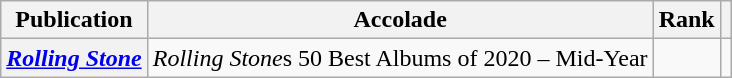<table class="wikitable sortable plainrowheaders">
<tr>
<th scope="col">Publication</th>
<th scope="col">Accolade</th>
<th scope="col">Rank</th>
<th scope="col" class="unsortable"></th>
</tr>
<tr>
<th scope="row"><em><a href='#'>Rolling Stone</a></em></th>
<td><em>Rolling Stone</em>s 50 Best Albums of 2020 – Mid-Year</td>
<td></td>
<td></td>
</tr>
</table>
